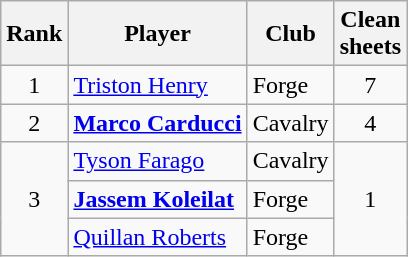<table class="wikitable">
<tr>
<th>Rank</th>
<th>Player</th>
<th>Club</th>
<th>Clean<br>sheets</th>
</tr>
<tr>
<td style="text-align:center">1</td>
<td> <a href='#'>Triston Henry</a></td>
<td>Forge</td>
<td style="text-align:center">7</td>
</tr>
<tr>
<td style="text-align:center">2</td>
<td> <strong><a href='#'>Marco Carducci</a></strong></td>
<td>Cavalry</td>
<td style="text-align:center">4</td>
</tr>
<tr>
<td rowspan="3" style="text-align:center">3</td>
<td> <a href='#'>Tyson Farago</a></td>
<td>Cavalry</td>
<td rowspan="3" style="text-align:center">1</td>
</tr>
<tr>
<td> <strong><a href='#'>Jassem Koleilat</a></strong></td>
<td>Forge</td>
</tr>
<tr>
<td> <a href='#'>Quillan Roberts</a></td>
<td>Forge</td>
</tr>
</table>
